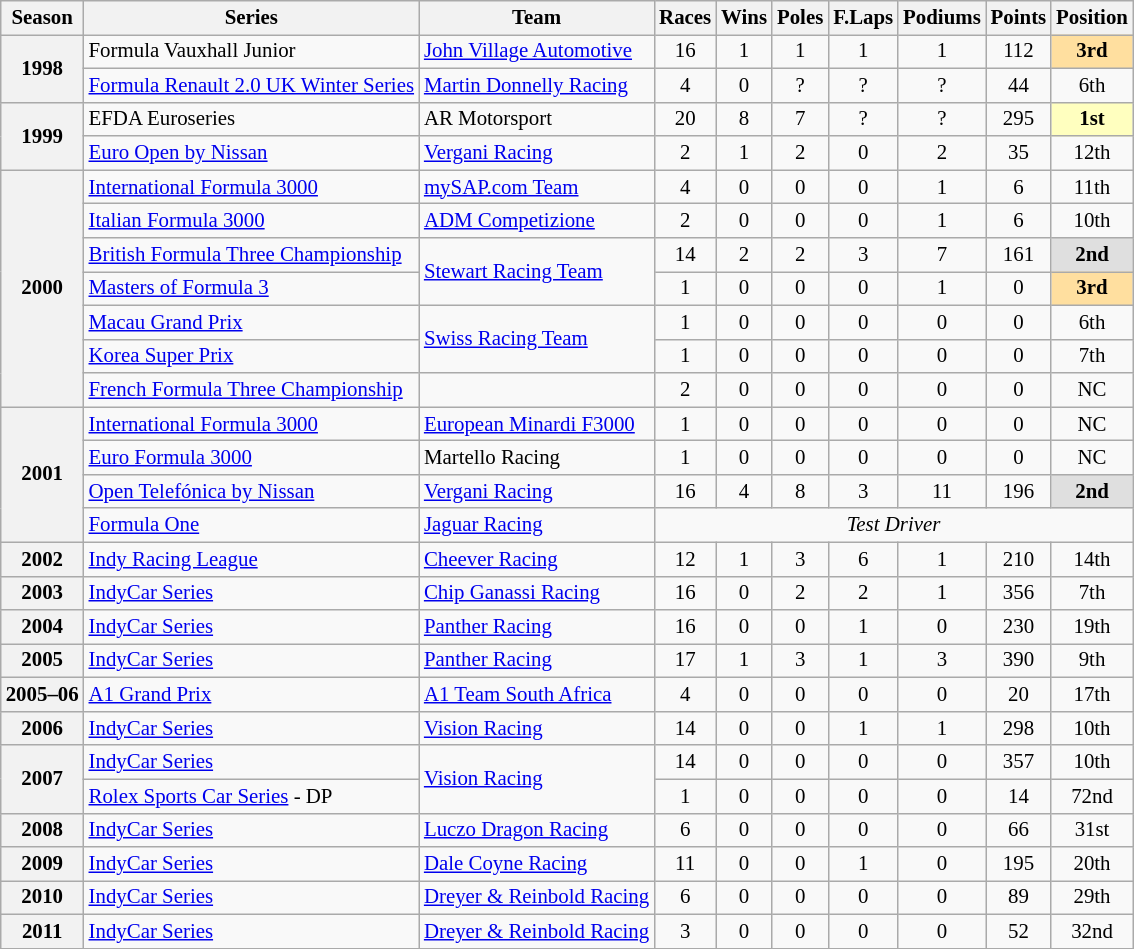<table class="wikitable" style="font-size: 87%; text-align:center">
<tr>
<th>Season</th>
<th>Series</th>
<th>Team</th>
<th>Races</th>
<th>Wins</th>
<th>Poles</th>
<th>F.Laps</th>
<th>Podiums</th>
<th>Points</th>
<th>Position</th>
</tr>
<tr>
<th rowspan=2>1998</th>
<td align=left>Formula Vauxhall Junior</td>
<td align=left><a href='#'>John Village Automotive</a></td>
<td>16</td>
<td>1</td>
<td>1</td>
<td>1</td>
<td>1</td>
<td>112</td>
<td style="background:#FFDF9F;"><strong>3rd</strong></td>
</tr>
<tr>
<td align=left><a href='#'>Formula Renault 2.0 UK Winter Series</a></td>
<td align=left><a href='#'>Martin Donnelly Racing</a></td>
<td>4</td>
<td>0</td>
<td>?</td>
<td>?</td>
<td>?</td>
<td>44</td>
<td>6th</td>
</tr>
<tr>
<th rowspan=2>1999</th>
<td align=left>EFDA Euroseries</td>
<td align=left>AR Motorsport</td>
<td>20</td>
<td>8</td>
<td>7</td>
<td>?</td>
<td>?</td>
<td>295</td>
<td style="background:#FFFFBF;"><strong>1st</strong></td>
</tr>
<tr>
<td align=left><a href='#'>Euro Open by Nissan</a></td>
<td align=left><a href='#'>Vergani Racing</a></td>
<td>2</td>
<td>1</td>
<td>2</td>
<td>0</td>
<td>2</td>
<td>35</td>
<td>12th</td>
</tr>
<tr>
<th rowspan=7>2000</th>
<td align=left><a href='#'>International Formula 3000</a></td>
<td align=left><a href='#'>mySAP.com Team</a></td>
<td>4</td>
<td>0</td>
<td>0</td>
<td>0</td>
<td>1</td>
<td>6</td>
<td>11th</td>
</tr>
<tr>
<td align=left><a href='#'>Italian Formula 3000</a></td>
<td align=left><a href='#'>ADM Competizione</a></td>
<td>2</td>
<td>0</td>
<td>0</td>
<td>0</td>
<td>1</td>
<td>6</td>
<td>10th</td>
</tr>
<tr>
<td align=left><a href='#'>British Formula Three Championship</a></td>
<td rowspan=2 align=left><a href='#'>Stewart Racing Team</a></td>
<td>14</td>
<td>2</td>
<td>2</td>
<td>3</td>
<td>7</td>
<td>161</td>
<td style="background:#DFDFDF;"><strong>2nd</strong></td>
</tr>
<tr>
<td align=left><a href='#'>Masters of Formula 3</a></td>
<td>1</td>
<td>0</td>
<td>0</td>
<td>0</td>
<td>1</td>
<td>0</td>
<td style="background:#FFDF9F;"><strong>3rd</strong></td>
</tr>
<tr>
<td align=left><a href='#'>Macau Grand Prix</a></td>
<td rowspan=2 align=left><a href='#'>Swiss Racing Team</a></td>
<td>1</td>
<td>0</td>
<td>0</td>
<td>0</td>
<td>0</td>
<td>0</td>
<td>6th</td>
</tr>
<tr>
<td align=left><a href='#'>Korea Super Prix</a></td>
<td>1</td>
<td>0</td>
<td>0</td>
<td>0</td>
<td>0</td>
<td>0</td>
<td>7th</td>
</tr>
<tr>
<td align=left><a href='#'>French Formula Three Championship</a></td>
<td align=left></td>
<td>2</td>
<td>0</td>
<td>0</td>
<td>0</td>
<td>0</td>
<td>0</td>
<td>NC</td>
</tr>
<tr>
<th rowspan=4>2001</th>
<td align=left><a href='#'>International Formula 3000</a></td>
<td align=left><a href='#'>European Minardi F3000</a></td>
<td>1</td>
<td>0</td>
<td>0</td>
<td>0</td>
<td>0</td>
<td>0</td>
<td>NC</td>
</tr>
<tr>
<td align=left><a href='#'>Euro Formula 3000</a></td>
<td align=left>Martello Racing</td>
<td>1</td>
<td>0</td>
<td>0</td>
<td>0</td>
<td>0</td>
<td>0</td>
<td>NC</td>
</tr>
<tr>
<td align=left><a href='#'>Open Telefónica by Nissan</a></td>
<td align=left><a href='#'>Vergani Racing</a></td>
<td>16</td>
<td>4</td>
<td>8</td>
<td>3</td>
<td>11</td>
<td>196</td>
<td style="background:#DFDFDF;"><strong>2nd</strong></td>
</tr>
<tr>
<td align=left><a href='#'>Formula One</a></td>
<td align=left><a href='#'>Jaguar Racing</a></td>
<td colspan=7><em>Test Driver</em></td>
</tr>
<tr>
<th>2002</th>
<td align=left><a href='#'>Indy Racing League</a></td>
<td align=left><a href='#'>Cheever Racing</a></td>
<td>12</td>
<td>1</td>
<td>3</td>
<td>6</td>
<td>1</td>
<td>210</td>
<td>14th</td>
</tr>
<tr>
<th>2003</th>
<td align=left><a href='#'>IndyCar Series</a></td>
<td align=left><a href='#'>Chip Ganassi Racing</a></td>
<td>16</td>
<td>0</td>
<td>2</td>
<td>2</td>
<td>1</td>
<td>356</td>
<td>7th</td>
</tr>
<tr>
<th>2004</th>
<td align=left><a href='#'>IndyCar Series</a></td>
<td align=left><a href='#'>Panther Racing</a></td>
<td>16</td>
<td>0</td>
<td>0</td>
<td>1</td>
<td>0</td>
<td>230</td>
<td>19th</td>
</tr>
<tr>
<th>2005</th>
<td align=left><a href='#'>IndyCar Series</a></td>
<td align=left><a href='#'>Panther Racing</a></td>
<td>17</td>
<td>1</td>
<td>3</td>
<td>1</td>
<td>3</td>
<td>390</td>
<td>9th</td>
</tr>
<tr>
<th>2005–06</th>
<td align=left><a href='#'>A1 Grand Prix</a></td>
<td align=left><a href='#'>A1 Team South Africa</a></td>
<td>4</td>
<td>0</td>
<td>0</td>
<td>0</td>
<td>0</td>
<td>20</td>
<td>17th</td>
</tr>
<tr>
<th>2006</th>
<td align=left><a href='#'>IndyCar Series</a></td>
<td align=left><a href='#'>Vision Racing</a></td>
<td>14</td>
<td>0</td>
<td>0</td>
<td>1</td>
<td>1</td>
<td>298</td>
<td>10th</td>
</tr>
<tr>
<th rowspan=2>2007</th>
<td align=left><a href='#'>IndyCar Series</a></td>
<td rowspan=2 align=left><a href='#'>Vision Racing</a></td>
<td>14</td>
<td>0</td>
<td>0</td>
<td>0</td>
<td>0</td>
<td>357</td>
<td>10th</td>
</tr>
<tr>
<td align=left><a href='#'>Rolex Sports Car Series</a> - DP</td>
<td>1</td>
<td>0</td>
<td>0</td>
<td>0</td>
<td>0</td>
<td>14</td>
<td>72nd</td>
</tr>
<tr>
<th>2008</th>
<td align=left><a href='#'>IndyCar Series</a></td>
<td align=left><a href='#'>Luczo Dragon Racing</a></td>
<td>6</td>
<td>0</td>
<td>0</td>
<td>0</td>
<td>0</td>
<td>66</td>
<td>31st</td>
</tr>
<tr>
<th>2009</th>
<td align=left><a href='#'>IndyCar Series</a></td>
<td align=left><a href='#'>Dale Coyne Racing</a></td>
<td>11</td>
<td>0</td>
<td>0</td>
<td>1</td>
<td>0</td>
<td>195</td>
<td>20th</td>
</tr>
<tr>
<th>2010</th>
<td align=left><a href='#'>IndyCar Series</a></td>
<td align=left><a href='#'>Dreyer & Reinbold Racing</a></td>
<td>6</td>
<td>0</td>
<td>0</td>
<td>0</td>
<td>0</td>
<td>89</td>
<td>29th</td>
</tr>
<tr>
<th>2011</th>
<td align=left><a href='#'>IndyCar Series</a></td>
<td align=left><a href='#'>Dreyer & Reinbold Racing</a></td>
<td>3</td>
<td>0</td>
<td>0</td>
<td>0</td>
<td>0</td>
<td>52</td>
<td>32nd</td>
</tr>
<tr>
</tr>
</table>
